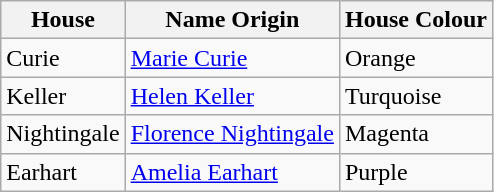<table class="wikitable">
<tr>
<th>House</th>
<th>Name Origin</th>
<th>House Colour</th>
</tr>
<tr>
<td>Curie</td>
<td><a href='#'>Marie Curie</a></td>
<td>Orange</td>
</tr>
<tr>
<td>Keller</td>
<td><a href='#'>Helen Keller</a></td>
<td>Turquoise</td>
</tr>
<tr>
<td>Nightingale</td>
<td><a href='#'>Florence Nightingale</a></td>
<td>Magenta</td>
</tr>
<tr>
<td>Earhart</td>
<td><a href='#'>Amelia Earhart</a></td>
<td>Purple</td>
</tr>
</table>
